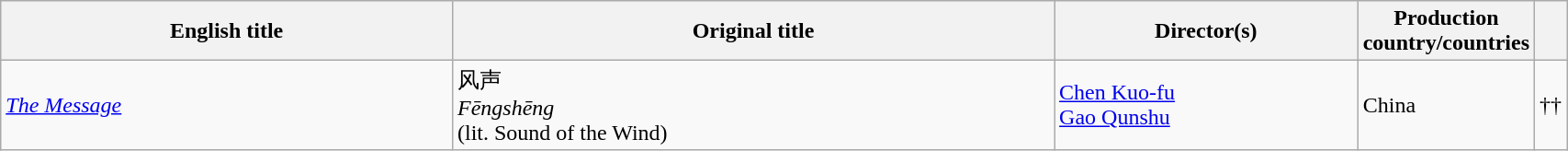<table class="sortable wikitable" width="90%" cellpadding="5">
<tr>
<th width="30%">English title</th>
<th width="40%">Original title</th>
<th width="20%">Director(s)</th>
<th width="10%">Production country/countries</th>
<th width="3%"></th>
</tr>
<tr>
<td><em><a href='#'>The Message</a></em></td>
<td>风声<br><em>Fēngshēng</em><br>(lit. Sound of the Wind)</td>
<td><a href='#'>Chen Kuo-fu</a><br><a href='#'>Gao Qunshu</a></td>
<td>China</td>
<td>††</td>
</tr>
</table>
